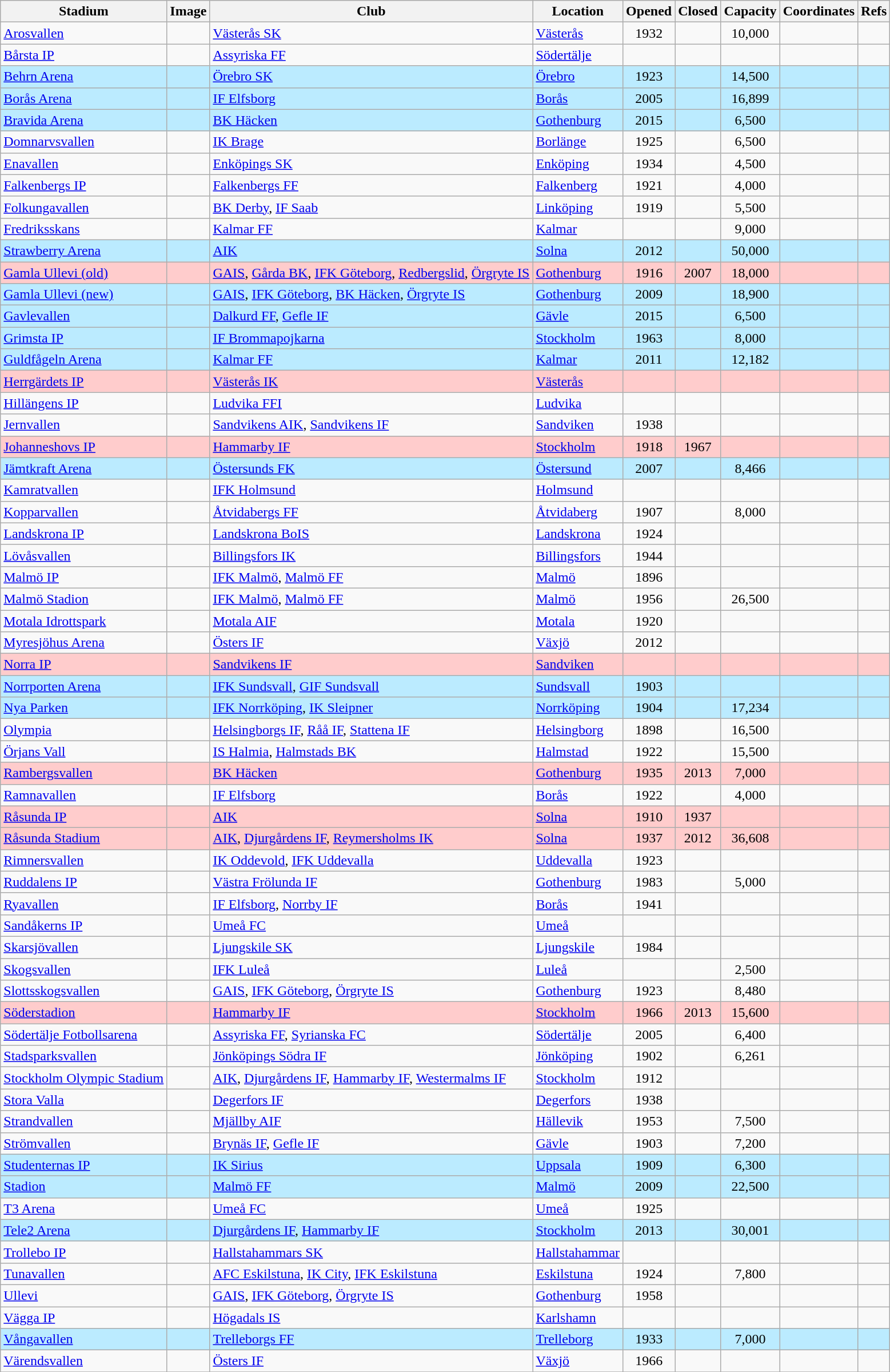<table class="wikitable sortable">
<tr>
<th>Stadium</th>
<th>Image</th>
<th>Club</th>
<th>Location</th>
<th>Opened</th>
<th>Closed</th>
<th>Capacity</th>
<th class="unsortable">Coordinates</th>
<th class="unsortable">Refs</th>
</tr>
<tr>
<td><a href='#'>Arosvallen</a></td>
<td></td>
<td><a href='#'>Västerås SK</a></td>
<td><a href='#'>Västerås</a></td>
<td style="text-align: center;">1932</td>
<td style="text-align: center;"></td>
<td style="text-align: center;">10,000</td>
<td></td>
<td></td>
</tr>
<tr>
<td><a href='#'>Bårsta IP</a></td>
<td></td>
<td><a href='#'>Assyriska FF</a></td>
<td><a href='#'>Södertälje</a></td>
<td style="text-align: center;"></td>
<td style="text-align: center;"></td>
<td style="text-align: center;"></td>
<td></td>
<td></td>
</tr>
<tr bgcolor=#BBEBFF>
<td><a href='#'>Behrn Arena</a></td>
<td></td>
<td><a href='#'>Örebro SK</a></td>
<td><a href='#'>Örebro</a></td>
<td style="text-align: center;">1923</td>
<td style="text-align: center;"></td>
<td style="text-align: center;">14,500</td>
<td></td>
<td></td>
</tr>
<tr bgcolor=#BBEBFF>
<td><a href='#'>Borås Arena</a></td>
<td></td>
<td><a href='#'>IF Elfsborg</a></td>
<td><a href='#'>Borås</a></td>
<td style="text-align: center;">2005</td>
<td style="text-align: center;"></td>
<td style="text-align: center;">16,899</td>
<td></td>
<td></td>
</tr>
<tr bgcolor=#BBEBFF>
<td><a href='#'>Bravida Arena</a></td>
<td></td>
<td><a href='#'>BK Häcken</a></td>
<td><a href='#'>Gothenburg</a></td>
<td style="text-align: center;">2015</td>
<td style="text-align: center;"></td>
<td style="text-align: center;">6,500</td>
<td></td>
<td></td>
</tr>
<tr>
<td><a href='#'>Domnarvsvallen</a></td>
<td></td>
<td><a href='#'>IK Brage</a></td>
<td><a href='#'>Borlänge</a></td>
<td style="text-align: center;">1925</td>
<td style="text-align: center;"></td>
<td style="text-align: center;">6,500</td>
<td></td>
<td></td>
</tr>
<tr>
<td><a href='#'>Enavallen</a></td>
<td></td>
<td><a href='#'>Enköpings SK</a></td>
<td><a href='#'>Enköping</a></td>
<td style="text-align: center;">1934</td>
<td style="text-align: center;"></td>
<td style="text-align: center;">4,500</td>
<td></td>
<td></td>
</tr>
<tr>
<td><a href='#'>Falkenbergs IP</a></td>
<td></td>
<td><a href='#'>Falkenbergs FF</a></td>
<td><a href='#'>Falkenberg</a></td>
<td style="text-align: center;">1921</td>
<td style="text-align: center;"></td>
<td style="text-align: center;">4,000</td>
<td></td>
<td></td>
</tr>
<tr>
<td><a href='#'>Folkungavallen</a></td>
<td></td>
<td><a href='#'>BK Derby</a>, <a href='#'>IF Saab</a></td>
<td><a href='#'>Linköping</a></td>
<td style="text-align: center;">1919</td>
<td style="text-align: center;"></td>
<td style="text-align: center;">5,500</td>
<td></td>
<td></td>
</tr>
<tr>
<td><a href='#'>Fredriksskans</a></td>
<td></td>
<td><a href='#'>Kalmar FF</a></td>
<td><a href='#'>Kalmar</a></td>
<td style="text-align: center;"></td>
<td style="text-align: center;"></td>
<td style="text-align: center;">9,000</td>
<td></td>
<td></td>
</tr>
<tr bgcolor=#BBEBFF>
<td><a href='#'>Strawberry Arena</a></td>
<td></td>
<td><a href='#'>AIK</a></td>
<td><a href='#'>Solna</a></td>
<td style="text-align: center;">2012</td>
<td style="text-align: center;"></td>
<td style="text-align: center;">50,000</td>
<td></td>
<td></td>
</tr>
<tr bgcolor=#FFCCCC>
<td><a href='#'>Gamla Ullevi (old)</a></td>
<td></td>
<td><a href='#'>GAIS</a>, <a href='#'>Gårda BK</a>, <a href='#'>IFK Göteborg</a>, <a href='#'>Redbergslid</a>, <a href='#'>Örgryte IS</a></td>
<td><a href='#'>Gothenburg</a></td>
<td style="text-align: center;">1916</td>
<td style="text-align: center;">2007</td>
<td style="text-align: center;">18,000</td>
<td></td>
<td></td>
</tr>
<tr bgcolor=#BBEBFF>
<td><a href='#'>Gamla Ullevi (new)</a></td>
<td></td>
<td><a href='#'>GAIS</a>, <a href='#'>IFK Göteborg</a>, <a href='#'>BK Häcken</a>, <a href='#'>Örgryte IS</a></td>
<td><a href='#'>Gothenburg</a></td>
<td style="text-align: center;">2009</td>
<td style="text-align: center;"></td>
<td style="text-align: center;">18,900</td>
<td></td>
<td></td>
</tr>
<tr bgcolor=#BBEBFF>
<td><a href='#'>Gavlevallen</a></td>
<td></td>
<td><a href='#'>Dalkurd FF</a>, <a href='#'>Gefle IF</a></td>
<td><a href='#'>Gävle</a></td>
<td style="text-align: center;">2015</td>
<td style="text-align: center;"></td>
<td style="text-align: center;">6,500</td>
<td></td>
<td></td>
</tr>
<tr bgcolor=#BBEBFF>
<td><a href='#'>Grimsta IP</a></td>
<td></td>
<td><a href='#'>IF Brommapojkarna</a></td>
<td><a href='#'>Stockholm</a></td>
<td style="text-align: center;">1963</td>
<td style="text-align: center;"></td>
<td style="text-align: center;">8,000</td>
<td></td>
<td></td>
</tr>
<tr bgcolor=#BBEBFF>
<td><a href='#'>Guldfågeln Arena</a></td>
<td></td>
<td><a href='#'>Kalmar FF</a></td>
<td><a href='#'>Kalmar</a></td>
<td style="text-align: center;">2011</td>
<td style="text-align: center;"></td>
<td style="text-align: center;">12,182</td>
<td></td>
<td></td>
</tr>
<tr bgcolor=#FFCCCC>
<td><a href='#'>Herrgärdets IP</a></td>
<td></td>
<td><a href='#'>Västerås IK</a></td>
<td><a href='#'>Västerås</a></td>
<td style="text-align: center;"></td>
<td style="text-align: center;"></td>
<td style="text-align: center;"></td>
<td></td>
<td></td>
</tr>
<tr>
<td><a href='#'>Hillängens IP</a></td>
<td></td>
<td><a href='#'>Ludvika FFI</a></td>
<td><a href='#'>Ludvika</a></td>
<td style="text-align: center;"></td>
<td style="text-align: center;"></td>
<td style="text-align: center;"></td>
<td></td>
<td></td>
</tr>
<tr>
<td><a href='#'>Jernvallen</a></td>
<td></td>
<td><a href='#'>Sandvikens AIK</a>, <a href='#'>Sandvikens IF</a></td>
<td><a href='#'>Sandviken</a></td>
<td style="text-align: center;">1938</td>
<td style="text-align: center;"></td>
<td style="text-align: center;"></td>
<td></td>
<td></td>
</tr>
<tr bgcolor=#FFCCCC>
<td><a href='#'>Johanneshovs IP</a></td>
<td></td>
<td><a href='#'>Hammarby IF</a></td>
<td><a href='#'>Stockholm</a></td>
<td style="text-align: center;">1918</td>
<td style="text-align: center;">1967</td>
<td style="text-align: center;"></td>
<td></td>
<td></td>
</tr>
<tr bgcolor=#BBEBFF>
<td><a href='#'>Jämtkraft Arena</a></td>
<td></td>
<td><a href='#'>Östersunds FK</a></td>
<td><a href='#'>Östersund</a></td>
<td style="text-align: center;">2007</td>
<td style="text-align: center;"></td>
<td style="text-align: center;">8,466</td>
<td></td>
<td></td>
</tr>
<tr>
<td><a href='#'>Kamratvallen</a></td>
<td></td>
<td><a href='#'>IFK Holmsund</a></td>
<td><a href='#'>Holmsund</a></td>
<td style="text-align: center;"></td>
<td style="text-align: center;"></td>
<td style="text-align: center;"></td>
<td></td>
<td></td>
</tr>
<tr>
<td><a href='#'>Kopparvallen</a></td>
<td></td>
<td><a href='#'>Åtvidabergs FF</a></td>
<td><a href='#'>Åtvidaberg</a></td>
<td style="text-align: center;">1907</td>
<td style="text-align: center;"></td>
<td style="text-align: center;">8,000</td>
<td></td>
<td></td>
</tr>
<tr>
<td><a href='#'>Landskrona IP</a></td>
<td></td>
<td><a href='#'>Landskrona BoIS</a></td>
<td><a href='#'>Landskrona</a></td>
<td style="text-align: center;">1924</td>
<td style="text-align: center;"></td>
<td style="text-align: center;"></td>
<td></td>
<td></td>
</tr>
<tr>
<td><a href='#'>Lövåsvallen</a></td>
<td></td>
<td><a href='#'>Billingsfors IK</a></td>
<td><a href='#'>Billingsfors</a></td>
<td style="text-align: center;">1944</td>
<td style="text-align: center;"></td>
<td style="text-align: center;"></td>
<td></td>
<td></td>
</tr>
<tr>
<td><a href='#'>Malmö IP</a></td>
<td></td>
<td><a href='#'>IFK Malmö</a>, <a href='#'>Malmö FF</a></td>
<td><a href='#'>Malmö</a></td>
<td style="text-align: center;">1896</td>
<td style="text-align: center;"></td>
<td style="text-align: center;"></td>
<td></td>
<td></td>
</tr>
<tr>
<td><a href='#'>Malmö Stadion</a></td>
<td></td>
<td><a href='#'>IFK Malmö</a>, <a href='#'>Malmö FF</a></td>
<td><a href='#'>Malmö</a></td>
<td style="text-align: center;">1956</td>
<td style="text-align: center;"></td>
<td style="text-align: center;">26,500</td>
<td></td>
<td></td>
</tr>
<tr>
<td><a href='#'>Motala Idrottspark</a></td>
<td></td>
<td><a href='#'>Motala AIF</a></td>
<td><a href='#'>Motala</a></td>
<td style="text-align: center;">1920</td>
<td style="text-align: center;"></td>
<td style="text-align: center;"></td>
<td></td>
<td></td>
</tr>
<tr>
<td><a href='#'>Myresjöhus Arena</a></td>
<td></td>
<td><a href='#'>Östers IF</a></td>
<td><a href='#'>Växjö</a></td>
<td style="text-align: center;">2012</td>
<td style="text-align: center;"></td>
<td style="text-align: center;"></td>
<td></td>
<td></td>
</tr>
<tr bgcolor=#FFCCCC>
<td><a href='#'>Norra IP</a></td>
<td></td>
<td><a href='#'>Sandvikens IF</a></td>
<td><a href='#'>Sandviken</a></td>
<td style="text-align: center;"></td>
<td style="text-align: center;"></td>
<td style="text-align: center;"></td>
<td></td>
<td></td>
</tr>
<tr bgcolor=#BBEBFF>
<td><a href='#'>Norrporten Arena</a></td>
<td></td>
<td><a href='#'>IFK Sundsvall</a>, <a href='#'>GIF Sundsvall</a></td>
<td><a href='#'>Sundsvall</a></td>
<td style="text-align: center;">1903</td>
<td style="text-align: center;"></td>
<td style="text-align: center;"></td>
<td></td>
<td></td>
</tr>
<tr bgcolor=#BBEBFF>
<td><a href='#'>Nya Parken</a></td>
<td></td>
<td><a href='#'>IFK Norrköping</a>, <a href='#'>IK Sleipner</a></td>
<td><a href='#'>Norrköping</a></td>
<td style="text-align: center;">1904</td>
<td style="text-align: center;"></td>
<td style="text-align: center;">17,234</td>
<td></td>
<td></td>
</tr>
<tr>
<td><a href='#'>Olympia</a></td>
<td></td>
<td><a href='#'>Helsingborgs IF</a>, <a href='#'>Råå IF</a>, <a href='#'>Stattena IF</a></td>
<td><a href='#'>Helsingborg</a></td>
<td style="text-align: center;">1898</td>
<td style="text-align: center;"></td>
<td style="text-align: center;">16,500</td>
<td></td>
<td></td>
</tr>
<tr>
<td><a href='#'>Örjans Vall</a></td>
<td></td>
<td><a href='#'>IS Halmia</a>, <a href='#'>Halmstads BK</a></td>
<td><a href='#'>Halmstad</a></td>
<td style="text-align: center;">1922</td>
<td style="text-align: center;"></td>
<td style="text-align: center;">15,500</td>
<td></td>
<td></td>
</tr>
<tr bgcolor=#FFCCCC>
<td><a href='#'>Rambergsvallen</a></td>
<td></td>
<td><a href='#'>BK Häcken</a></td>
<td><a href='#'>Gothenburg</a></td>
<td style="text-align: center;">1935</td>
<td style="text-align: center;">2013</td>
<td style="text-align: center;">7,000</td>
<td></td>
<td></td>
</tr>
<tr>
<td><a href='#'>Ramnavallen</a></td>
<td></td>
<td><a href='#'>IF Elfsborg</a></td>
<td><a href='#'>Borås</a></td>
<td style="text-align: center;">1922</td>
<td style="text-align: center;"></td>
<td style="text-align: center;">4,000</td>
<td></td>
<td></td>
</tr>
<tr bgcolor=#FFCCCC>
<td><a href='#'>Råsunda IP</a></td>
<td></td>
<td><a href='#'>AIK</a></td>
<td><a href='#'>Solna</a></td>
<td style="text-align: center;">1910</td>
<td style="text-align: center;">1937</td>
<td style="text-align: center;"></td>
<td></td>
<td></td>
</tr>
<tr bgcolor=#FFCCCC>
<td><a href='#'>Råsunda Stadium</a></td>
<td></td>
<td><a href='#'>AIK</a>, <a href='#'>Djurgårdens IF</a>, <a href='#'>Reymersholms IK</a></td>
<td><a href='#'>Solna</a></td>
<td style="text-align: center;">1937</td>
<td style="text-align: center;">2012</td>
<td style="text-align: center;">36,608</td>
<td></td>
<td></td>
</tr>
<tr>
<td><a href='#'>Rimnersvallen</a></td>
<td></td>
<td><a href='#'>IK Oddevold</a>, <a href='#'>IFK Uddevalla</a></td>
<td><a href='#'>Uddevalla</a></td>
<td style="text-align: center;">1923</td>
<td style="text-align: center;"></td>
<td style="text-align: center;"></td>
<td></td>
<td></td>
</tr>
<tr>
<td><a href='#'>Ruddalens IP</a></td>
<td></td>
<td><a href='#'>Västra Frölunda IF</a></td>
<td><a href='#'>Gothenburg</a></td>
<td style="text-align: center;">1983</td>
<td style="text-align: center;"></td>
<td style="text-align: center;">5,000</td>
<td></td>
<td></td>
</tr>
<tr>
<td><a href='#'>Ryavallen</a></td>
<td></td>
<td><a href='#'>IF Elfsborg</a>, <a href='#'>Norrby IF</a></td>
<td><a href='#'>Borås</a></td>
<td style="text-align: center;">1941</td>
<td style="text-align: center;"></td>
<td style="text-align: center;"></td>
<td></td>
<td></td>
</tr>
<tr>
<td><a href='#'>Sandåkerns IP</a></td>
<td></td>
<td><a href='#'>Umeå FC</a></td>
<td><a href='#'>Umeå</a></td>
<td style="text-align: center;"></td>
<td style="text-align: center;"></td>
<td style="text-align: center;"></td>
<td></td>
<td></td>
</tr>
<tr>
<td><a href='#'>Skarsjövallen</a></td>
<td></td>
<td><a href='#'>Ljungskile SK</a></td>
<td><a href='#'>Ljungskile</a></td>
<td style="text-align: center;">1984</td>
<td style="text-align: center;"></td>
<td style="text-align: center;"></td>
<td></td>
<td></td>
</tr>
<tr>
<td><a href='#'>Skogsvallen</a></td>
<td></td>
<td><a href='#'>IFK Luleå</a></td>
<td><a href='#'>Luleå</a></td>
<td style="text-align: center;"></td>
<td style="text-align: center;"></td>
<td style="text-align: center;">2,500</td>
<td></td>
<td></td>
</tr>
<tr>
<td><a href='#'>Slottsskogsvallen</a></td>
<td></td>
<td><a href='#'>GAIS</a>, <a href='#'>IFK Göteborg</a>, <a href='#'>Örgryte IS</a></td>
<td><a href='#'>Gothenburg</a></td>
<td style="text-align: center;">1923</td>
<td style="text-align: center;"></td>
<td style="text-align: center;">8,480</td>
<td></td>
<td></td>
</tr>
<tr bgcolor=#FFCCCC>
<td><a href='#'>Söderstadion</a></td>
<td></td>
<td><a href='#'>Hammarby IF</a></td>
<td><a href='#'>Stockholm</a></td>
<td style="text-align: center;">1966</td>
<td style="text-align: center;">2013</td>
<td style="text-align: center;">15,600</td>
<td></td>
<td></td>
</tr>
<tr>
<td><a href='#'>Södertälje Fotbollsarena</a></td>
<td></td>
<td><a href='#'>Assyriska FF</a>, <a href='#'>Syrianska FC</a></td>
<td><a href='#'>Södertälje</a></td>
<td style="text-align: center;">2005</td>
<td style="text-align: center;"></td>
<td style="text-align: center;">6,400</td>
<td></td>
<td></td>
</tr>
<tr>
<td><a href='#'>Stadsparksvallen</a></td>
<td></td>
<td><a href='#'>Jönköpings Södra IF</a></td>
<td><a href='#'>Jönköping</a></td>
<td style="text-align: center;">1902</td>
<td style="text-align: center;"></td>
<td style="text-align: center;">6,261</td>
<td></td>
<td></td>
</tr>
<tr>
<td><a href='#'>Stockholm Olympic Stadium</a></td>
<td></td>
<td><a href='#'>AIK</a>, <a href='#'>Djurgårdens IF</a>, <a href='#'>Hammarby IF</a>, <a href='#'>Westermalms IF</a></td>
<td><a href='#'>Stockholm</a></td>
<td style="text-align: center;">1912</td>
<td style="text-align: center;"></td>
<td style="text-align: center;"></td>
<td></td>
<td></td>
</tr>
<tr>
<td><a href='#'>Stora Valla</a></td>
<td></td>
<td><a href='#'>Degerfors IF</a></td>
<td><a href='#'>Degerfors</a></td>
<td style="text-align: center;">1938</td>
<td style="text-align: center;"></td>
<td style="text-align: center;"></td>
<td></td>
<td></td>
</tr>
<tr>
<td><a href='#'>Strandvallen</a></td>
<td></td>
<td><a href='#'>Mjällby AIF</a></td>
<td><a href='#'>Hällevik</a></td>
<td style="text-align: center;">1953</td>
<td style="text-align: center;"></td>
<td style="text-align: center;">7,500</td>
<td></td>
<td></td>
</tr>
<tr>
<td><a href='#'>Strömvallen</a></td>
<td></td>
<td><a href='#'>Brynäs IF</a>, <a href='#'>Gefle IF</a></td>
<td><a href='#'>Gävle</a></td>
<td style="text-align: center;">1903</td>
<td style="text-align: center;"></td>
<td style="text-align: center;">7,200</td>
<td></td>
<td></td>
</tr>
<tr bgcolor=#BBEBFF>
<td><a href='#'>Studenternas IP</a></td>
<td></td>
<td><a href='#'>IK Sirius</a></td>
<td><a href='#'>Uppsala</a></td>
<td style="text-align: center;">1909</td>
<td style="text-align: center;"></td>
<td style="text-align: center;">6,300</td>
<td></td>
<td></td>
</tr>
<tr bgcolor=#BBEBFF>
<td><a href='#'>Stadion</a></td>
<td></td>
<td><a href='#'>Malmö FF</a></td>
<td><a href='#'>Malmö</a></td>
<td style="text-align: center;">2009</td>
<td style="text-align: center;"></td>
<td style="text-align: center;">22,500</td>
<td></td>
<td></td>
</tr>
<tr>
<td><a href='#'>T3 Arena</a></td>
<td></td>
<td><a href='#'>Umeå FC</a></td>
<td><a href='#'>Umeå</a></td>
<td style="text-align: center;">1925</td>
<td style="text-align: center;"></td>
<td style="text-align: center;"></td>
<td></td>
<td></td>
</tr>
<tr bgcolor=#BBEBFF>
<td><a href='#'>Tele2 Arena</a></td>
<td></td>
<td><a href='#'>Djurgårdens IF</a>, <a href='#'>Hammarby IF</a></td>
<td><a href='#'>Stockholm</a></td>
<td style="text-align: center;">2013</td>
<td style="text-align: center;"></td>
<td style="text-align: center;">30,001</td>
<td></td>
<td style="text-align: center;"></td>
</tr>
<tr>
<td><a href='#'>Trollebo IP</a></td>
<td></td>
<td><a href='#'>Hallstahammars SK</a></td>
<td><a href='#'>Hallstahammar</a></td>
<td style="text-align: center;"></td>
<td style="text-align: center;"></td>
<td style="text-align: center;"></td>
<td></td>
<td></td>
</tr>
<tr>
<td><a href='#'>Tunavallen</a></td>
<td></td>
<td><a href='#'>AFC Eskilstuna</a>, <a href='#'>IK City</a>, <a href='#'>IFK Eskilstuna</a></td>
<td><a href='#'>Eskilstuna</a></td>
<td style="text-align: center;">1924</td>
<td style="text-align: center;"></td>
<td style="text-align: center;">7,800</td>
<td></td>
<td></td>
</tr>
<tr>
<td><a href='#'>Ullevi</a></td>
<td></td>
<td><a href='#'>GAIS</a>, <a href='#'>IFK Göteborg</a>, <a href='#'>Örgryte IS</a></td>
<td><a href='#'>Gothenburg</a></td>
<td style="text-align: center;">1958</td>
<td style="text-align: center;"></td>
<td style="text-align: center;"></td>
<td></td>
<td></td>
</tr>
<tr>
<td><a href='#'>Vägga IP</a></td>
<td></td>
<td><a href='#'>Högadals IS</a></td>
<td><a href='#'>Karlshamn</a></td>
<td style="text-align: center;"></td>
<td style="text-align: center;"></td>
<td style="text-align: center;"></td>
<td></td>
<td></td>
</tr>
<tr bgcolor=#BBEBFF>
<td><a href='#'>Vångavallen</a></td>
<td></td>
<td><a href='#'>Trelleborgs FF</a></td>
<td><a href='#'>Trelleborg</a></td>
<td style="text-align: center;">1933</td>
<td style="text-align: center;"></td>
<td style="text-align: center;">7,000</td>
<td></td>
<td></td>
</tr>
<tr>
<td><a href='#'>Värendsvallen</a></td>
<td></td>
<td><a href='#'>Östers IF</a></td>
<td><a href='#'>Växjö</a></td>
<td style="text-align: center;">1966</td>
<td style="text-align: center;"></td>
<td style="text-align: center;"></td>
<td></td>
<td></td>
</tr>
<tr>
</tr>
</table>
